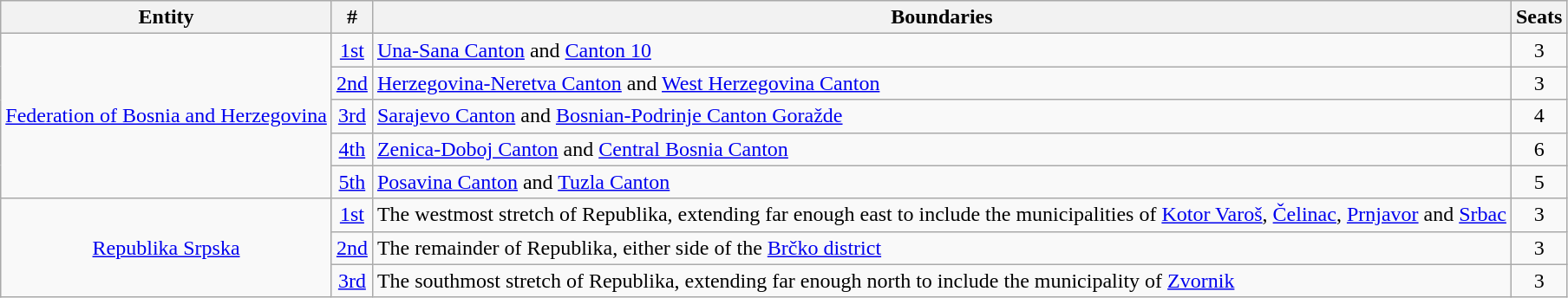<table class="wikitable sortable">
<tr>
<th>Entity</th>
<th>#</th>
<th>Boundaries</th>
<th>Seats</th>
</tr>
<tr>
<td rowspan=5 style="text-align:center"><a href='#'>Federation of Bosnia and Herzegovina</a></td>
<td style="text-align:center"><a href='#'>1st</a></td>
<td><a href='#'>Una-Sana Canton</a> and <a href='#'>Canton 10</a></td>
<td style="text-align:center">3</td>
</tr>
<tr>
<td style="text-align:center"><a href='#'>2nd</a></td>
<td><a href='#'>Herzegovina-Neretva Canton</a> and <a href='#'>West Herzegovina Canton</a></td>
<td style="text-align:center">3</td>
</tr>
<tr>
<td style="text-align:center"><a href='#'>3rd</a></td>
<td><a href='#'>Sarajevo Canton</a> and <a href='#'>Bosnian-Podrinje Canton Goražde</a></td>
<td style="text-align:center">4</td>
</tr>
<tr>
<td style="text-align:center"><a href='#'>4th</a></td>
<td><a href='#'>Zenica-Doboj Canton</a> and <a href='#'>Central Bosnia Canton</a></td>
<td style="text-align:center">6</td>
</tr>
<tr>
<td style="text-align:center"><a href='#'>5th</a></td>
<td><a href='#'>Posavina Canton</a> and <a href='#'>Tuzla Canton</a></td>
<td style="text-align:center">5</td>
</tr>
<tr>
<td rowspan=3 style="text-align:center"><a href='#'>Republika Srpska</a></td>
<td style="text-align:center"><a href='#'>1st</a></td>
<td>The westmost stretch of Republika, extending far enough east to include the municipalities of <a href='#'>Kotor Varoš</a>, <a href='#'>Čelinac</a>, <a href='#'>Prnjavor</a> and <a href='#'>Srbac</a></td>
<td style="text-align:center">3</td>
</tr>
<tr>
<td style="text-align:center"><a href='#'>2nd</a></td>
<td>The remainder of Republika, either side of the <a href='#'>Brčko district</a></td>
<td style="text-align:center">3</td>
</tr>
<tr>
<td style="text-align:center"><a href='#'>3rd</a></td>
<td>The southmost stretch of Republika, extending far enough north to include the municipality of <a href='#'>Zvornik</a></td>
<td style="text-align:center">3</td>
</tr>
</table>
